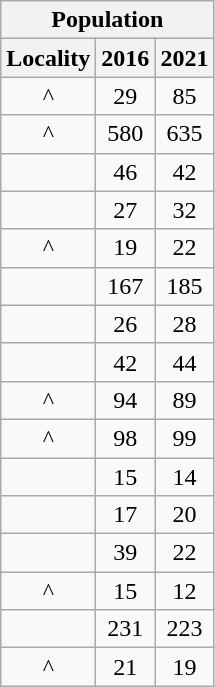<table class="wikitable" style="text-align:center;">
<tr>
<th colspan="3" style="text-align:center;  font-weight:bold">Population</th>
</tr>
<tr>
<th style="text-align:center; background:  font-weight:bold">Locality</th>
<th style="text-align:center; background:  font-weight:bold"><strong>2016</strong></th>
<th style="text-align:center; background:  font-weight:bold"><strong>2021</strong></th>
</tr>
<tr>
<td>^</td>
<td>29</td>
<td>85</td>
</tr>
<tr>
<td>^</td>
<td>580</td>
<td>635</td>
</tr>
<tr>
<td></td>
<td>46</td>
<td>42</td>
</tr>
<tr>
<td></td>
<td>27</td>
<td>32</td>
</tr>
<tr>
<td>^</td>
<td>19</td>
<td>22</td>
</tr>
<tr>
<td></td>
<td>167</td>
<td>185</td>
</tr>
<tr>
<td></td>
<td>26</td>
<td>28</td>
</tr>
<tr>
<td></td>
<td>42</td>
<td>44</td>
</tr>
<tr>
<td>^</td>
<td>94</td>
<td>89</td>
</tr>
<tr>
<td>^</td>
<td>98</td>
<td>99</td>
</tr>
<tr>
<td></td>
<td>15</td>
<td>14</td>
</tr>
<tr>
<td></td>
<td>17</td>
<td>20</td>
</tr>
<tr>
<td></td>
<td>39</td>
<td>22</td>
</tr>
<tr>
<td>^</td>
<td>15</td>
<td>12</td>
</tr>
<tr>
<td></td>
<td>231</td>
<td>223</td>
</tr>
<tr>
<td>^</td>
<td>21</td>
<td>19</td>
</tr>
</table>
